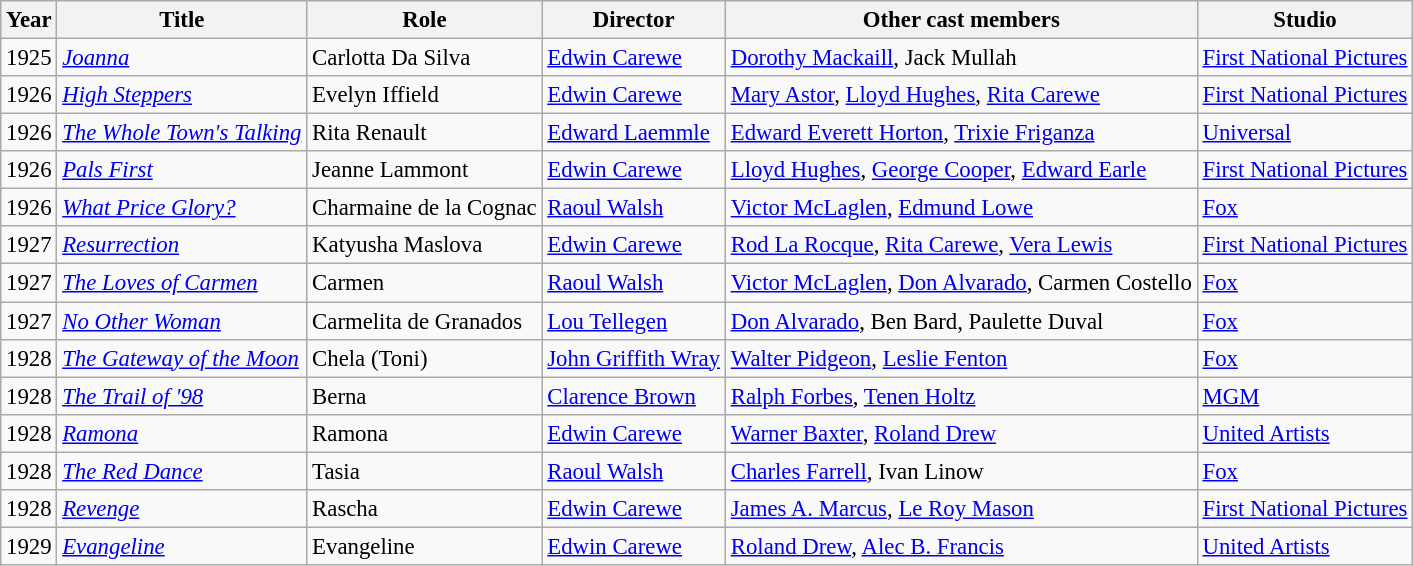<table class="wikitable" style="font-size: 95%;">
<tr>
<th>Year</th>
<th>Title</th>
<th>Role</th>
<th>Director</th>
<th>Other cast members</th>
<th>Studio</th>
</tr>
<tr>
<td>1925</td>
<td><em><a href='#'>Joanna</a></em></td>
<td>Carlotta Da Silva</td>
<td><a href='#'>Edwin Carewe</a></td>
<td><a href='#'>Dorothy Mackaill</a>, Jack Mullah</td>
<td><a href='#'>First National Pictures</a></td>
</tr>
<tr>
<td>1926</td>
<td><em><a href='#'>High Steppers</a></em></td>
<td>Evelyn Iffield</td>
<td><a href='#'>Edwin Carewe</a></td>
<td><a href='#'>Mary Astor</a>, <a href='#'>Lloyd Hughes</a>, <a href='#'>Rita Carewe</a></td>
<td><a href='#'>First National Pictures</a></td>
</tr>
<tr>
<td>1926</td>
<td><em><a href='#'>The Whole Town's Talking</a></em></td>
<td>Rita Renault</td>
<td><a href='#'>Edward Laemmle</a></td>
<td><a href='#'>Edward Everett Horton</a>, <a href='#'>Trixie Friganza</a></td>
<td><a href='#'>Universal</a></td>
</tr>
<tr>
<td>1926</td>
<td><em><a href='#'>Pals First</a></em></td>
<td>Jeanne Lammont</td>
<td><a href='#'>Edwin Carewe</a></td>
<td><a href='#'>Lloyd Hughes</a>, <a href='#'>George Cooper</a>, <a href='#'>Edward Earle</a></td>
<td><a href='#'>First National Pictures</a></td>
</tr>
<tr>
<td>1926</td>
<td><em><a href='#'>What Price Glory?</a></em></td>
<td>Charmaine de la Cognac</td>
<td><a href='#'>Raoul Walsh</a></td>
<td><a href='#'>Victor McLaglen</a>, <a href='#'>Edmund Lowe</a></td>
<td><a href='#'>Fox</a></td>
</tr>
<tr>
<td>1927</td>
<td><em><a href='#'>Resurrection</a></em></td>
<td>Katyusha Maslova</td>
<td><a href='#'>Edwin Carewe</a></td>
<td><a href='#'>Rod La Rocque</a>, <a href='#'>Rita Carewe</a>, <a href='#'>Vera Lewis</a></td>
<td><a href='#'>First National Pictures</a></td>
</tr>
<tr>
<td>1927</td>
<td><em><a href='#'>The Loves of Carmen</a></em></td>
<td>Carmen</td>
<td><a href='#'>Raoul Walsh</a></td>
<td><a href='#'>Victor McLaglen</a>, <a href='#'>Don Alvarado</a>, Carmen Costello</td>
<td><a href='#'>Fox</a></td>
</tr>
<tr>
<td>1927</td>
<td><em><a href='#'>No Other Woman</a></em></td>
<td>Carmelita de Granados</td>
<td><a href='#'>Lou Tellegen</a></td>
<td><a href='#'>Don Alvarado</a>, Ben Bard, Paulette Duval</td>
<td><a href='#'>Fox</a></td>
</tr>
<tr>
<td>1928</td>
<td><em><a href='#'>The Gateway of the Moon</a></em></td>
<td>Chela (Toni)</td>
<td><a href='#'>John Griffith Wray</a></td>
<td><a href='#'>Walter Pidgeon</a>, <a href='#'>Leslie Fenton</a></td>
<td><a href='#'>Fox</a></td>
</tr>
<tr>
<td>1928</td>
<td><em><a href='#'>The Trail of '98</a></em></td>
<td>Berna</td>
<td><a href='#'>Clarence Brown</a></td>
<td><a href='#'>Ralph Forbes</a>, <a href='#'>Tenen Holtz</a></td>
<td><a href='#'>MGM</a></td>
</tr>
<tr>
<td>1928</td>
<td><em><a href='#'>Ramona</a></em></td>
<td>Ramona</td>
<td><a href='#'>Edwin Carewe</a></td>
<td><a href='#'>Warner Baxter</a>, <a href='#'>Roland Drew</a></td>
<td><a href='#'>United Artists</a></td>
</tr>
<tr>
<td>1928</td>
<td><em><a href='#'>The Red Dance</a></em></td>
<td>Tasia</td>
<td><a href='#'>Raoul Walsh</a></td>
<td><a href='#'>Charles Farrell</a>, Ivan Linow</td>
<td><a href='#'>Fox</a></td>
</tr>
<tr>
<td>1928</td>
<td><em><a href='#'>Revenge</a></em></td>
<td>Rascha</td>
<td><a href='#'>Edwin Carewe</a></td>
<td><a href='#'>James A. Marcus</a>, <a href='#'>Le Roy Mason</a></td>
<td><a href='#'>First National Pictures</a></td>
</tr>
<tr>
<td>1929</td>
<td><em><a href='#'>Evangeline</a></em></td>
<td>Evangeline</td>
<td><a href='#'>Edwin Carewe</a></td>
<td><a href='#'>Roland Drew</a>, <a href='#'>Alec B. Francis</a></td>
<td><a href='#'>United Artists</a></td>
</tr>
</table>
